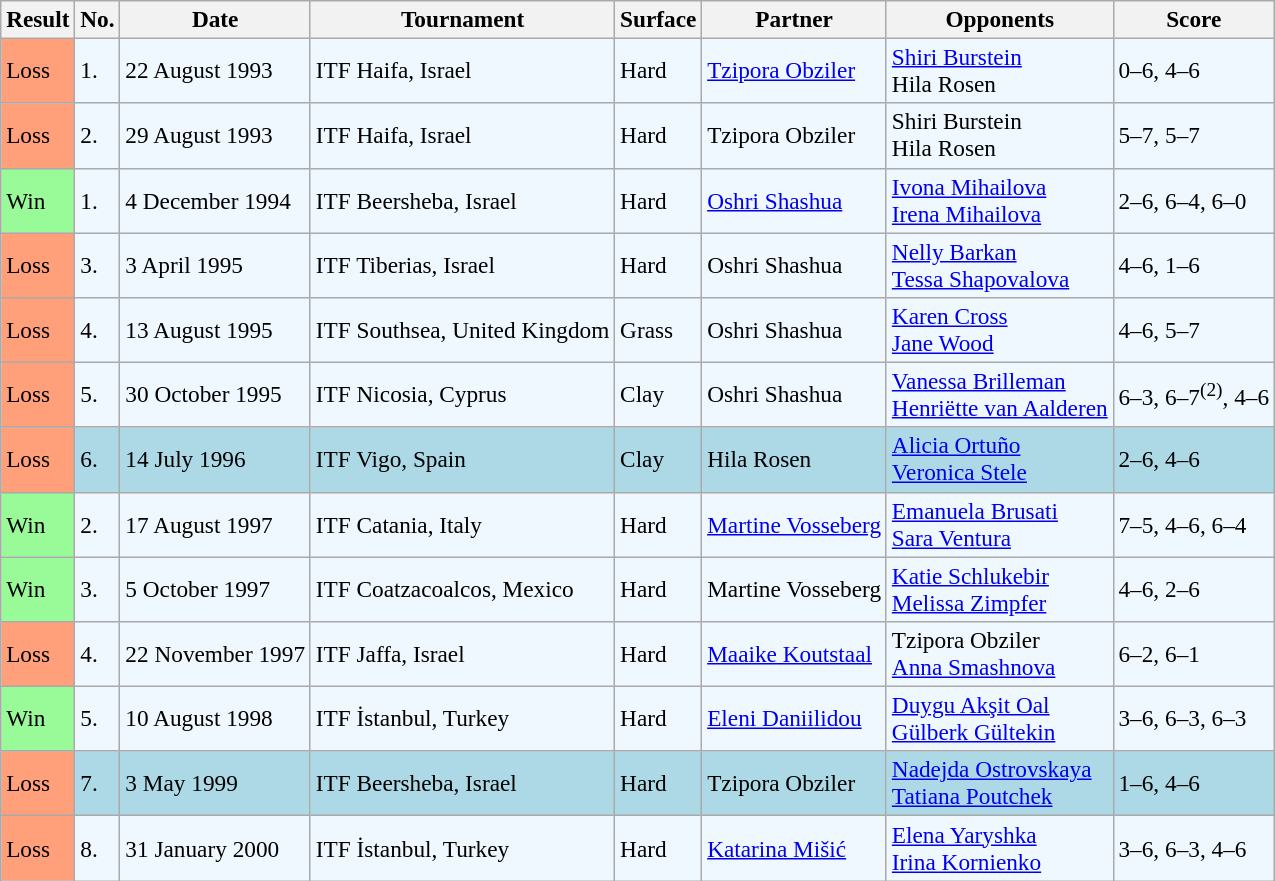<table class="sortable wikitable" style=font-size:97%>
<tr>
<th>Result</th>
<th>No.</th>
<th>Date</th>
<th>Tournament</th>
<th>Surface</th>
<th>Partner</th>
<th>Opponents</th>
<th class="unsortable">Score</th>
</tr>
<tr style="background:#f0f8ff;">
<td style="background:#ffa07a;">Loss</td>
<td>1.</td>
<td>22 August 1993</td>
<td>ITF Haifa, Israel</td>
<td>Hard</td>
<td> <a href='#'>Tzipora Obziler</a></td>
<td> <a href='#'>Shiri Burstein</a> <br>  Hila Rosen</td>
<td>0–6, 4–6</td>
</tr>
<tr style="background:#f0f8ff;">
<td style="background:#ffa07a;">Loss</td>
<td>2.</td>
<td>29 August 1993</td>
<td>ITF Haifa, Israel</td>
<td>Hard</td>
<td> Tzipora Obziler</td>
<td> Shiri Burstein <br>  Hila Rosen</td>
<td>5–7, 5–7</td>
</tr>
<tr style="background:#f0f8ff;">
<td style="background:#98fb98;">Win</td>
<td>1.</td>
<td>4 December 1994</td>
<td>ITF Beersheba, Israel</td>
<td>Hard</td>
<td> <a href='#'>Oshri Shashua</a></td>
<td> <a href='#'>Ivona Mihailova</a> <br>  <a href='#'>Irena Mihailova</a></td>
<td>2–6, 6–4, 6–0</td>
</tr>
<tr style="background:#f0f8ff;">
<td style="background:#ffa07a;">Loss</td>
<td>3.</td>
<td>3 April 1995</td>
<td>ITF Tiberias, Israel</td>
<td>Hard</td>
<td> Oshri Shashua</td>
<td> <a href='#'>Nelly Barkan</a> <br>  <a href='#'>Tessa Shapovalova</a></td>
<td>4–6, 1–6</td>
</tr>
<tr style="background:#f0f8ff;">
<td style="background:#ffa07a;">Loss</td>
<td>4.</td>
<td>13 August 1995</td>
<td>ITF Southsea, United Kingdom</td>
<td>Grass</td>
<td> Oshri Shashua</td>
<td> <a href='#'>Karen Cross</a> <br>  <a href='#'>Jane Wood</a></td>
<td>4–6, 5–7</td>
</tr>
<tr style="background:#f0f8ff;">
<td style="background:#ffa07a;">Loss</td>
<td>5.</td>
<td>30 October 1995</td>
<td>ITF Nicosia, Cyprus</td>
<td>Clay</td>
<td> Oshri Shashua</td>
<td> <a href='#'>Vanessa Brilleman</a> <br>  <a href='#'>Henriëtte van Aalderen</a></td>
<td>6–3, 6–7<sup>(2)</sup>, 4–6</td>
</tr>
<tr style="background:lightblue;">
<td style="background:#ffa07a;">Loss</td>
<td>6.</td>
<td>14 July 1996</td>
<td>ITF Vigo, Spain</td>
<td>Clay</td>
<td> Hila Rosen</td>
<td> <a href='#'>Alicia Ortuño</a> <br>  <a href='#'>Veronica Stele</a></td>
<td>2–6, 4–6</td>
</tr>
<tr style="background:#f0f8ff;">
<td style="background:#98fb98;">Win</td>
<td>2.</td>
<td>17 August 1997</td>
<td>ITF Catania, Italy</td>
<td>Hard</td>
<td> <a href='#'>Martine Vosseberg</a></td>
<td> <a href='#'>Emanuela Brusati</a> <br>  <a href='#'>Sara Ventura</a></td>
<td>7–5, 4–6, 6–4</td>
</tr>
<tr style="background:#f0f8ff;">
<td style="background:#98fb98;">Win</td>
<td>3.</td>
<td>5 October 1997</td>
<td>ITF Coatzacoalcos, Mexico</td>
<td>Hard</td>
<td> Martine Vosseberg</td>
<td> <a href='#'>Katie Schlukebir</a> <br>  <a href='#'>Melissa Zimpfer</a></td>
<td>4–6, 2–6</td>
</tr>
<tr style="background:#f0f8ff;">
<td style="background:#ffa07a;">Loss</td>
<td>4.</td>
<td>22 November 1997</td>
<td>ITF Jaffa, Israel</td>
<td>Hard</td>
<td> <a href='#'>Maaike Koutstaal</a></td>
<td> Tzipora Obziler <br>  <a href='#'>Anna Smashnova</a></td>
<td>6–2, 6–1</td>
</tr>
<tr style="background:#f0f8ff;">
<td style="background:#98fb98;">Win</td>
<td>5.</td>
<td>10 August 1998</td>
<td>ITF İstanbul, Turkey</td>
<td>Hard</td>
<td> <a href='#'>Eleni Daniilidou</a></td>
<td> <a href='#'>Duygu Akşit Oal</a> <br>  <a href='#'>Gülberk Gültekin</a></td>
<td>3–6, 6–3, 6–3</td>
</tr>
<tr style="background:lightblue;">
<td style="background:#ffa07a;">Loss</td>
<td>7.</td>
<td>3 May 1999</td>
<td>ITF Beersheba, Israel</td>
<td>Hard</td>
<td> Tzipora Obziler</td>
<td> <a href='#'>Nadejda Ostrovskaya</a> <br>  <a href='#'>Tatiana Poutchek</a></td>
<td>1–6, 4–6</td>
</tr>
<tr style="background:#f0f8ff;">
<td style="background:#ffa07a;">Loss</td>
<td>8.</td>
<td>31 January 2000</td>
<td>ITF İstanbul, Turkey</td>
<td>Hard</td>
<td> <a href='#'>Katarina Mišić</a></td>
<td> <a href='#'>Elena Yaryshka</a> <br>  <a href='#'>Irina Kornienko</a></td>
<td>3–6, 6–3, 4–6</td>
</tr>
</table>
